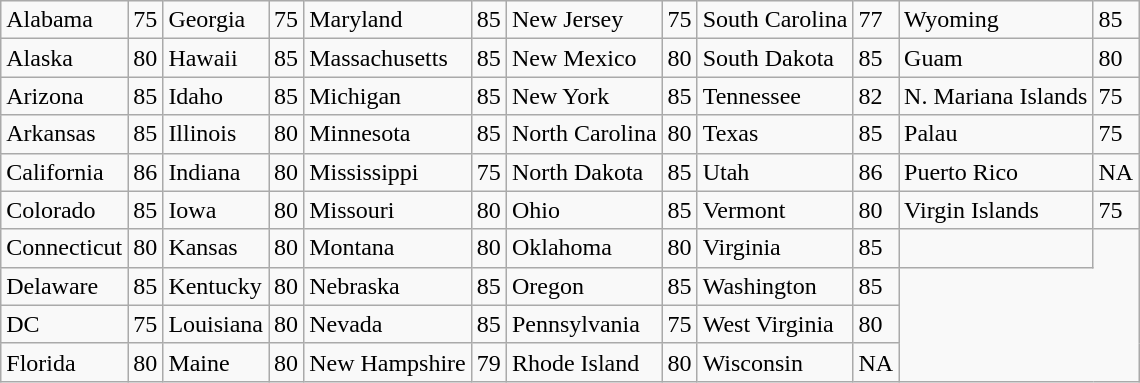<table class=wikitable>
<tr>
<td>Alabama</td>
<td>75</td>
<td>Georgia</td>
<td>75</td>
<td>Maryland</td>
<td>85</td>
<td>New Jersey</td>
<td>75</td>
<td>South Carolina</td>
<td>77</td>
<td>Wyoming</td>
<td>85</td>
</tr>
<tr>
<td>Alaska</td>
<td>80</td>
<td>Hawaii</td>
<td>85</td>
<td>Massachusetts</td>
<td>85</td>
<td>New Mexico</td>
<td>80</td>
<td>South Dakota</td>
<td>85</td>
<td>Guam</td>
<td>80</td>
</tr>
<tr>
<td>Arizona</td>
<td>85</td>
<td>Idaho</td>
<td>85</td>
<td>Michigan</td>
<td>85</td>
<td>New York</td>
<td>85</td>
<td>Tennessee</td>
<td>82</td>
<td>N. Mariana Islands</td>
<td>75</td>
</tr>
<tr>
<td>Arkansas</td>
<td>85</td>
<td>Illinois</td>
<td>80</td>
<td>Minnesota</td>
<td>85</td>
<td>North Carolina</td>
<td>80</td>
<td>Texas</td>
<td>85</td>
<td>Palau</td>
<td>75</td>
</tr>
<tr>
<td>California</td>
<td>86</td>
<td>Indiana</td>
<td>80</td>
<td>Mississippi</td>
<td>75</td>
<td>North Dakota</td>
<td>85</td>
<td>Utah</td>
<td>86</td>
<td>Puerto Rico</td>
<td>NA</td>
</tr>
<tr>
<td>Colorado</td>
<td>85</td>
<td>Iowa</td>
<td>80</td>
<td>Missouri</td>
<td>80</td>
<td>Ohio</td>
<td>85</td>
<td>Vermont</td>
<td>80</td>
<td>Virgin Islands</td>
<td>75</td>
</tr>
<tr>
<td>Connecticut</td>
<td>80</td>
<td>Kansas</td>
<td>80</td>
<td>Montana</td>
<td>80</td>
<td>Oklahoma</td>
<td>80</td>
<td>Virginia</td>
<td>85</td>
<td></td>
</tr>
<tr>
<td>Delaware</td>
<td>85</td>
<td>Kentucky</td>
<td>80</td>
<td>Nebraska</td>
<td>85</td>
<td>Oregon</td>
<td>85</td>
<td>Washington</td>
<td>85</td>
</tr>
<tr>
<td>DC</td>
<td>75</td>
<td>Louisiana</td>
<td>80</td>
<td>Nevada</td>
<td>85</td>
<td>Pennsylvania</td>
<td>75</td>
<td>West Virginia</td>
<td>80</td>
</tr>
<tr>
<td>Florida</td>
<td>80</td>
<td>Maine</td>
<td>80</td>
<td>New Hampshire</td>
<td>79</td>
<td>Rhode Island</td>
<td>80</td>
<td>Wisconsin</td>
<td>NA</td>
</tr>
</table>
